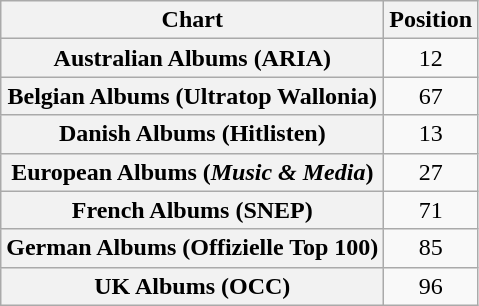<table class="wikitable sortable plainrowheaders" style="text-align:center">
<tr>
<th scope="col">Chart</th>
<th scope="col">Position</th>
</tr>
<tr>
<th scope="row">Australian Albums (ARIA)</th>
<td>12</td>
</tr>
<tr>
<th scope="row">Belgian Albums (Ultratop Wallonia)</th>
<td>67</td>
</tr>
<tr>
<th scope="row">Danish Albums (Hitlisten)</th>
<td>13</td>
</tr>
<tr>
<th scope="row">European Albums (<em>Music & Media</em>)</th>
<td>27</td>
</tr>
<tr>
<th scope="row">French Albums (SNEP)</th>
<td>71</td>
</tr>
<tr>
<th scope="row">German Albums (Offizielle Top 100)</th>
<td>85</td>
</tr>
<tr>
<th scope="row">UK Albums (OCC)</th>
<td>96</td>
</tr>
</table>
